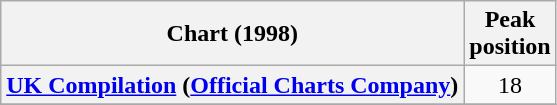<table class="wikitable sortable plainrowheaders" style="text-align:center">
<tr>
<th scope="col">Chart (1998)</th>
<th scope="col">Peak<br>position</th>
</tr>
<tr>
<th scope="row"><a href='#'>UK Compilation</a> (<a href='#'>Official Charts Company</a>)</th>
<td>18</td>
</tr>
<tr>
</tr>
</table>
